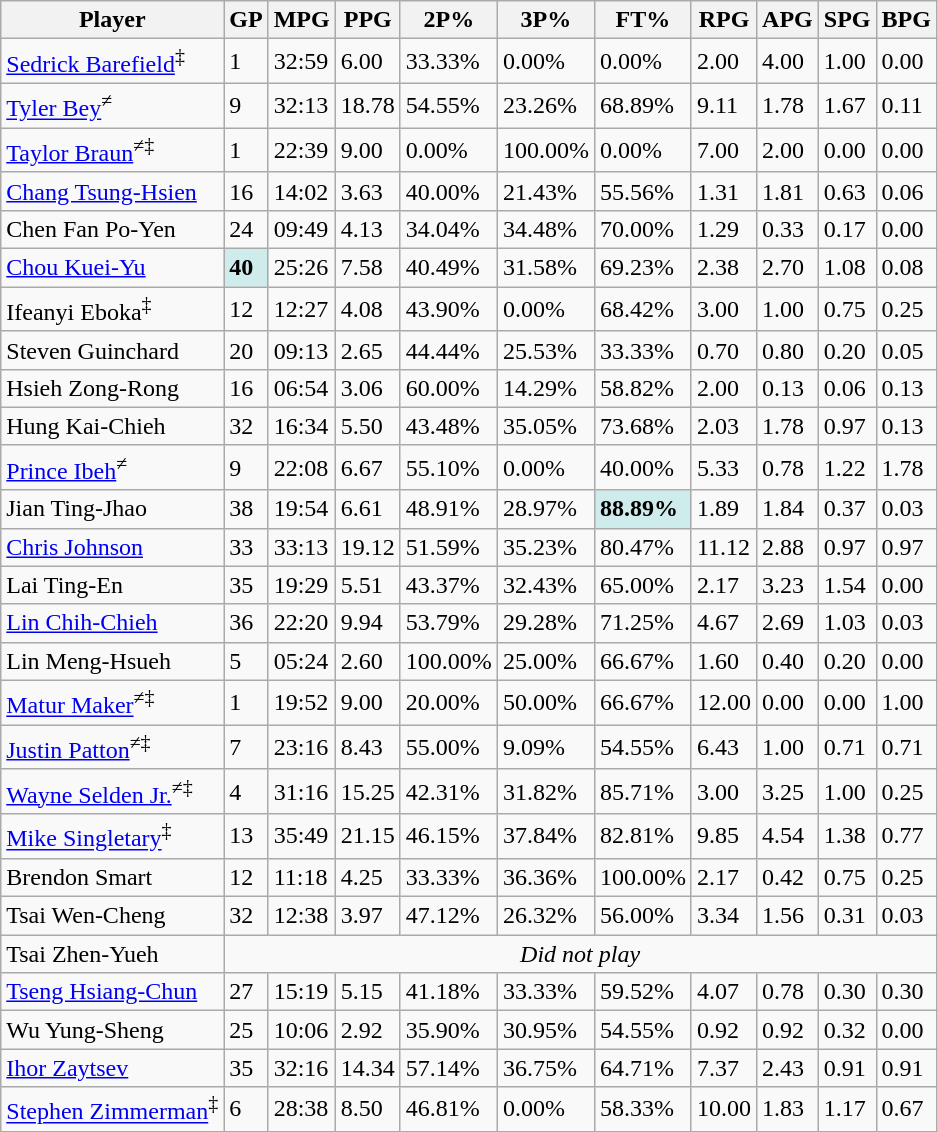<table class="wikitable">
<tr>
<th>Player</th>
<th>GP</th>
<th>MPG</th>
<th>PPG</th>
<th>2P%</th>
<th>3P%</th>
<th>FT%</th>
<th>RPG</th>
<th>APG</th>
<th>SPG</th>
<th>BPG</th>
</tr>
<tr>
<td><a href='#'>Sedrick Barefield</a><sup>‡</sup></td>
<td>1</td>
<td>32:59</td>
<td>6.00</td>
<td>33.33%</td>
<td>0.00%</td>
<td>0.00%</td>
<td>2.00</td>
<td>4.00</td>
<td>1.00</td>
<td>0.00</td>
</tr>
<tr>
<td><a href='#'>Tyler Bey</a><sup>≠</sup></td>
<td>9</td>
<td>32:13</td>
<td>18.78</td>
<td>54.55%</td>
<td>23.26%</td>
<td>68.89%</td>
<td>9.11</td>
<td>1.78</td>
<td>1.67</td>
<td>0.11</td>
</tr>
<tr>
<td><a href='#'>Taylor Braun</a><sup>≠‡</sup></td>
<td>1</td>
<td>22:39</td>
<td>9.00</td>
<td>0.00%</td>
<td>100.00%</td>
<td>0.00%</td>
<td>7.00</td>
<td>2.00</td>
<td>0.00</td>
<td>0.00</td>
</tr>
<tr>
<td><a href='#'>Chang Tsung-Hsien</a></td>
<td>16</td>
<td>14:02</td>
<td>3.63</td>
<td>40.00%</td>
<td>21.43%</td>
<td>55.56%</td>
<td>1.31</td>
<td>1.81</td>
<td>0.63</td>
<td>0.06</td>
</tr>
<tr>
<td>Chen Fan Po-Yen</td>
<td>24</td>
<td>09:49</td>
<td>4.13</td>
<td>34.04%</td>
<td>34.48%</td>
<td>70.00%</td>
<td>1.29</td>
<td>0.33</td>
<td>0.17</td>
<td>0.00</td>
</tr>
<tr>
<td><a href='#'>Chou Kuei-Yu</a></td>
<td style="background-color: #CFECEC"><strong>40</strong></td>
<td>25:26</td>
<td>7.58</td>
<td>40.49%</td>
<td>31.58%</td>
<td>69.23%</td>
<td>2.38</td>
<td>2.70</td>
<td>1.08</td>
<td>0.08</td>
</tr>
<tr>
<td>Ifeanyi Eboka<sup>‡</sup></td>
<td>12</td>
<td>12:27</td>
<td>4.08</td>
<td>43.90%</td>
<td>0.00%</td>
<td>68.42%</td>
<td>3.00</td>
<td>1.00</td>
<td>0.75</td>
<td>0.25</td>
</tr>
<tr>
<td>Steven Guinchard</td>
<td>20</td>
<td>09:13</td>
<td>2.65</td>
<td>44.44%</td>
<td>25.53%</td>
<td>33.33%</td>
<td>0.70</td>
<td>0.80</td>
<td>0.20</td>
<td>0.05</td>
</tr>
<tr>
<td>Hsieh Zong-Rong</td>
<td>16</td>
<td>06:54</td>
<td>3.06</td>
<td>60.00%</td>
<td>14.29%</td>
<td>58.82%</td>
<td>2.00</td>
<td>0.13</td>
<td>0.06</td>
<td>0.13</td>
</tr>
<tr>
<td>Hung Kai-Chieh</td>
<td>32</td>
<td>16:34</td>
<td>5.50</td>
<td>43.48%</td>
<td>35.05%</td>
<td>73.68%</td>
<td>2.03</td>
<td>1.78</td>
<td>0.97</td>
<td>0.13</td>
</tr>
<tr>
<td><a href='#'>Prince Ibeh</a><sup>≠</sup></td>
<td>9</td>
<td>22:08</td>
<td>6.67</td>
<td>55.10%</td>
<td>0.00%</td>
<td>40.00%</td>
<td>5.33</td>
<td>0.78</td>
<td>1.22</td>
<td>1.78</td>
</tr>
<tr>
<td>Jian Ting-Jhao</td>
<td>38</td>
<td>19:54</td>
<td>6.61</td>
<td>48.91%</td>
<td>28.97%</td>
<td style="background-color: #CFECEC"><strong>88.89%</strong></td>
<td>1.89</td>
<td>1.84</td>
<td>0.37</td>
<td>0.03</td>
</tr>
<tr>
<td><a href='#'>Chris Johnson</a></td>
<td>33</td>
<td>33:13</td>
<td>19.12</td>
<td>51.59%</td>
<td>35.23%</td>
<td>80.47%</td>
<td>11.12</td>
<td>2.88</td>
<td>0.97</td>
<td>0.97</td>
</tr>
<tr>
<td>Lai Ting-En</td>
<td>35</td>
<td>19:29</td>
<td>5.51</td>
<td>43.37%</td>
<td>32.43%</td>
<td>65.00%</td>
<td>2.17</td>
<td>3.23</td>
<td>1.54</td>
<td>0.00</td>
</tr>
<tr>
<td><a href='#'>Lin Chih-Chieh</a></td>
<td>36</td>
<td>22:20</td>
<td>9.94</td>
<td>53.79%</td>
<td>29.28%</td>
<td>71.25%</td>
<td>4.67</td>
<td>2.69</td>
<td>1.03</td>
<td>0.03</td>
</tr>
<tr>
<td>Lin Meng-Hsueh</td>
<td>5</td>
<td>05:24</td>
<td>2.60</td>
<td>100.00%</td>
<td>25.00%</td>
<td>66.67%</td>
<td>1.60</td>
<td>0.40</td>
<td>0.20</td>
<td>0.00</td>
</tr>
<tr>
<td><a href='#'>Matur Maker</a><sup>≠‡</sup></td>
<td>1</td>
<td>19:52</td>
<td>9.00</td>
<td>20.00%</td>
<td>50.00%</td>
<td>66.67%</td>
<td>12.00</td>
<td>0.00</td>
<td>0.00</td>
<td>1.00</td>
</tr>
<tr>
<td><a href='#'>Justin Patton</a><sup>≠‡</sup></td>
<td>7</td>
<td>23:16</td>
<td>8.43</td>
<td>55.00%</td>
<td>9.09%</td>
<td>54.55%</td>
<td>6.43</td>
<td>1.00</td>
<td>0.71</td>
<td>0.71</td>
</tr>
<tr>
<td><a href='#'>Wayne Selden Jr.</a><sup>≠‡</sup></td>
<td>4</td>
<td>31:16</td>
<td>15.25</td>
<td>42.31%</td>
<td>31.82%</td>
<td>85.71%</td>
<td>3.00</td>
<td>3.25</td>
<td>1.00</td>
<td>0.25</td>
</tr>
<tr>
<td><a href='#'>Mike Singletary</a><sup>‡</sup></td>
<td>13</td>
<td>35:49</td>
<td>21.15</td>
<td>46.15%</td>
<td>37.84%</td>
<td>82.81%</td>
<td>9.85</td>
<td>4.54</td>
<td>1.38</td>
<td>0.77</td>
</tr>
<tr>
<td>Brendon Smart</td>
<td>12</td>
<td>11:18</td>
<td>4.25</td>
<td>33.33%</td>
<td>36.36%</td>
<td>100.00%</td>
<td>2.17</td>
<td>0.42</td>
<td>0.75</td>
<td>0.25</td>
</tr>
<tr>
<td>Tsai Wen-Cheng</td>
<td>32</td>
<td>12:38</td>
<td>3.97</td>
<td>47.12%</td>
<td>26.32%</td>
<td>56.00%</td>
<td>3.34</td>
<td>1.56</td>
<td>0.31</td>
<td>0.03</td>
</tr>
<tr>
<td>Tsai Zhen-Yueh</td>
<td colspan=10 align=center><em>Did not play</em></td>
</tr>
<tr>
<td><a href='#'>Tseng Hsiang-Chun</a></td>
<td>27</td>
<td>15:19</td>
<td>5.15</td>
<td>41.18%</td>
<td>33.33%</td>
<td>59.52%</td>
<td>4.07</td>
<td>0.78</td>
<td>0.30</td>
<td>0.30</td>
</tr>
<tr>
<td>Wu Yung-Sheng</td>
<td>25</td>
<td>10:06</td>
<td>2.92</td>
<td>35.90%</td>
<td>30.95%</td>
<td>54.55%</td>
<td>0.92</td>
<td>0.92</td>
<td>0.32</td>
<td>0.00</td>
</tr>
<tr>
<td><a href='#'>Ihor Zaytsev</a></td>
<td>35</td>
<td>32:16</td>
<td>14.34</td>
<td>57.14%</td>
<td>36.75%</td>
<td>64.71%</td>
<td>7.37</td>
<td>2.43</td>
<td>0.91</td>
<td>0.91</td>
</tr>
<tr>
<td><a href='#'>Stephen Zimmerman</a><sup>‡</sup></td>
<td>6</td>
<td>28:38</td>
<td>8.50</td>
<td>46.81%</td>
<td>0.00%</td>
<td>58.33%</td>
<td>10.00</td>
<td>1.83</td>
<td>1.17</td>
<td>0.67</td>
</tr>
</table>
